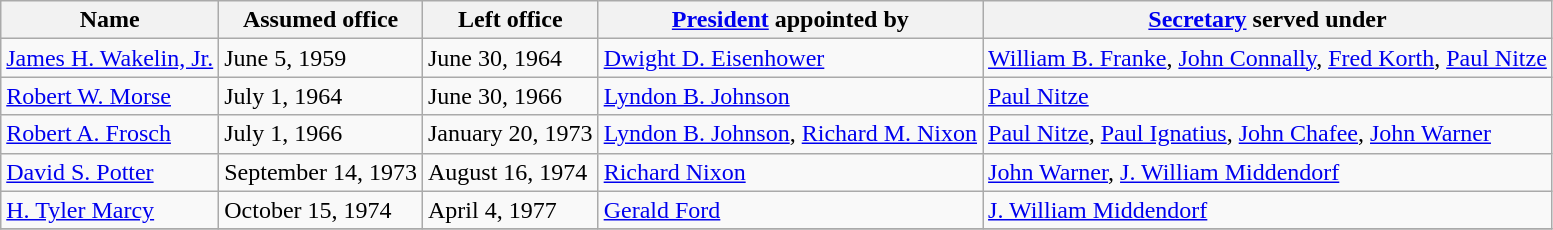<table class="wikitable">
<tr>
<th>Name</th>
<th>Assumed office</th>
<th>Left office</th>
<th><a href='#'>President</a> appointed by</th>
<th><a href='#'>Secretary</a> served under</th>
</tr>
<tr>
<td><a href='#'>James H. Wakelin, Jr.</a></td>
<td>June 5, 1959</td>
<td>June 30, 1964</td>
<td><a href='#'>Dwight D. Eisenhower</a></td>
<td><a href='#'>William B. Franke</a>, <a href='#'>John Connally</a>, <a href='#'>Fred Korth</a>, <a href='#'>Paul Nitze</a></td>
</tr>
<tr>
<td><a href='#'>Robert W. Morse</a></td>
<td>July 1, 1964</td>
<td>June 30, 1966</td>
<td><a href='#'>Lyndon B. Johnson</a></td>
<td><a href='#'>Paul Nitze</a></td>
</tr>
<tr>
<td><a href='#'>Robert A. Frosch</a></td>
<td>July 1, 1966</td>
<td>January 20, 1973</td>
<td><a href='#'>Lyndon B. Johnson</a>, <a href='#'>Richard M. Nixon</a></td>
<td><a href='#'>Paul Nitze</a>, <a href='#'>Paul Ignatius</a>, <a href='#'>John Chafee</a>, <a href='#'>John Warner</a></td>
</tr>
<tr>
<td><a href='#'>David S. Potter</a></td>
<td>September 14, 1973</td>
<td>August 16, 1974</td>
<td><a href='#'>Richard Nixon</a></td>
<td><a href='#'>John Warner</a>, <a href='#'>J. William Middendorf</a></td>
</tr>
<tr>
<td><a href='#'>H. Tyler Marcy</a></td>
<td>October 15, 1974</td>
<td>April 4, 1977</td>
<td><a href='#'>Gerald Ford</a></td>
<td><a href='#'>J. William Middendorf</a></td>
</tr>
<tr>
</tr>
</table>
